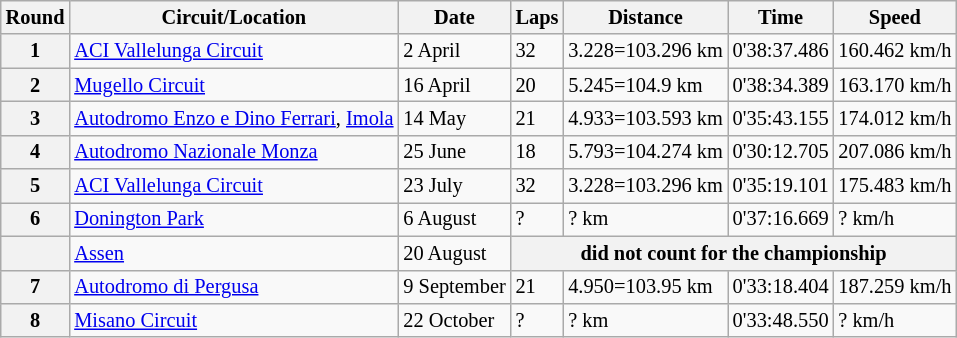<table class="wikitable" style="font-size: 85%;">
<tr>
<th>Round</th>
<th>Circuit/Location</th>
<th>Date</th>
<th>Laps</th>
<th>Distance</th>
<th>Time</th>
<th>Speed</th>
</tr>
<tr>
<th>1</th>
<td> <a href='#'>ACI Vallelunga Circuit</a></td>
<td>2 April</td>
<td>32</td>
<td>3.228=103.296 km</td>
<td>0'38:37.486</td>
<td>160.462 km/h</td>
</tr>
<tr>
<th>2</th>
<td> <a href='#'>Mugello Circuit</a></td>
<td>16 April</td>
<td>20</td>
<td>5.245=104.9 km</td>
<td>0'38:34.389</td>
<td>163.170 km/h</td>
</tr>
<tr>
<th>3</th>
<td nowrap> <a href='#'>Autodromo Enzo e Dino Ferrari</a>, <a href='#'>Imola</a></td>
<td>14 May</td>
<td>21</td>
<td>4.933=103.593 km</td>
<td>0'35:43.155</td>
<td>174.012 km/h</td>
</tr>
<tr>
<th>4</th>
<td> <a href='#'>Autodromo Nazionale Monza</a></td>
<td>25 June</td>
<td>18</td>
<td>5.793=104.274 km</td>
<td>0'30:12.705</td>
<td>207.086 km/h</td>
</tr>
<tr>
<th>5</th>
<td> <a href='#'>ACI Vallelunga Circuit</a></td>
<td>23 July</td>
<td>32</td>
<td>3.228=103.296 km</td>
<td>0'35:19.101</td>
<td>175.483 km/h</td>
</tr>
<tr>
<th>6</th>
<td>  <a href='#'>Donington Park</a></td>
<td>6 August</td>
<td>?</td>
<td>? km</td>
<td>0'37:16.669</td>
<td>? km/h</td>
</tr>
<tr>
<th></th>
<td> <a href='#'>Assen</a></td>
<td>20 August</td>
<th colspan=4 align=center>did not count for the championship</th>
</tr>
<tr>
<th>7</th>
<td> <a href='#'>Autodromo di Pergusa</a></td>
<td nowrap>9 September</td>
<td>21</td>
<td>4.950=103.95 km</td>
<td>0'33:18.404</td>
<td>187.259 km/h</td>
</tr>
<tr>
<th>8</th>
<td> <a href='#'>Misano Circuit</a></td>
<td>22 October</td>
<td>?</td>
<td>? km</td>
<td>0'33:48.550</td>
<td>? km/h</td>
</tr>
</table>
